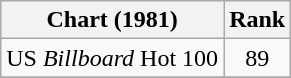<table class="wikitable">
<tr>
<th>Chart (1981)</th>
<th style="text-align:center;">Rank</th>
</tr>
<tr>
<td>US <em>Billboard</em> Hot 100</td>
<td style="text-align:center;">89</td>
</tr>
<tr>
</tr>
</table>
